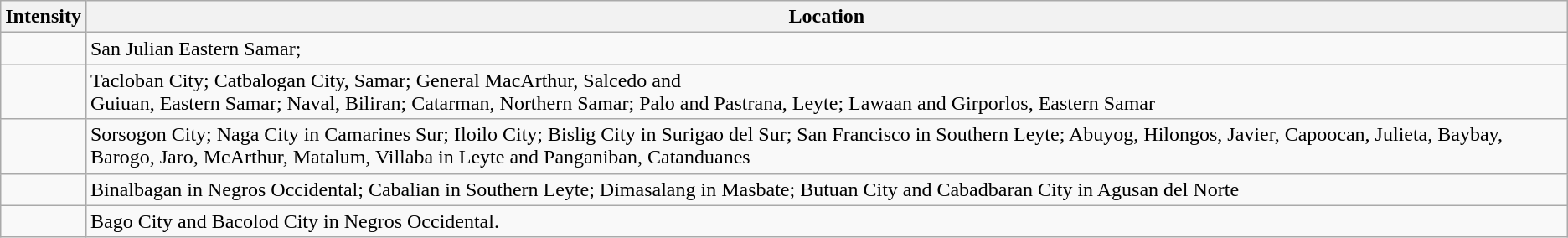<table class="wikitable">
<tr>
<th>Intensity</th>
<th>Location</th>
</tr>
<tr>
<td></td>
<td>San Julian Eastern Samar;</td>
</tr>
<tr>
<td></td>
<td>Tacloban City; Catbalogan City, Samar; General MacArthur, Salcedo and<br>Guiuan, Eastern Samar; Naval, Biliran; Catarman, Northern Samar; Palo and Pastrana, Leyte; Lawaan and Girporlos, Eastern Samar</td>
</tr>
<tr>
<td></td>
<td>Sorsogon City; Naga City in Camarines Sur; Iloilo City; Bislig City in Surigao del Sur; San Francisco in Southern Leyte; Abuyog, Hilongos, Javier, Capoocan, Julieta, Baybay, Barogo, Jaro, McArthur, Matalum, Villaba in Leyte and Panganiban, Catanduanes</td>
</tr>
<tr>
<td></td>
<td>Binalbagan in Negros Occidental; Cabalian in Southern Leyte; Dimasalang in Masbate; Butuan City and Cabadbaran City in Agusan del Norte</td>
</tr>
<tr>
<td></td>
<td>Bago City and Bacolod City in Negros Occidental.</td>
</tr>
</table>
